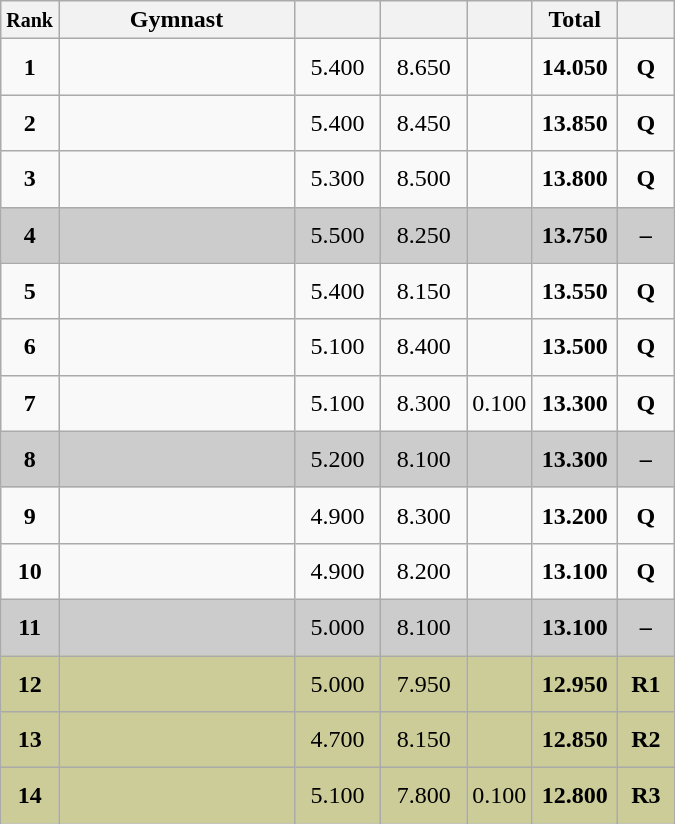<table style="text-align:center;" class="wikitable sortable">
<tr>
<th scope="col" style="width:15px;"><small>Rank</small></th>
<th scope="col" style="width:150px;">Gymnast</th>
<th scope="col" style="width:50px;"><small></small></th>
<th scope="col" style="width:50px;"><small></small></th>
<th scope="col" style="width:20px;"><small></small></th>
<th scope="col" style="width:50px;">Total</th>
<th scope="col" style="width:30px;"><small></small></th>
</tr>
<tr>
<td scope="row" style="text-align:center"><strong>1</strong></td>
<td style="height:30px; text-align:left;"></td>
<td>5.400</td>
<td>8.650</td>
<td></td>
<td><strong>14.050</strong></td>
<td><strong>Q</strong></td>
</tr>
<tr>
<td scope="row" style="text-align:center"><strong>2</strong></td>
<td style="height:30px; text-align:left;"></td>
<td>5.400</td>
<td>8.450</td>
<td></td>
<td><strong>13.850</strong></td>
<td><strong>Q</strong></td>
</tr>
<tr>
<td scope="row" style="text-align:center"><strong>3</strong></td>
<td style="height:30px; text-align:left;"></td>
<td>5.300</td>
<td>8.500</td>
<td></td>
<td><strong>13.800</strong></td>
<td><strong>Q</strong></td>
</tr>
<tr style="background:#cccccc;">
<td scope="row" style="text-align:center"><strong>4</strong></td>
<td style="height:30px; text-align:left;"></td>
<td>5.500</td>
<td>8.250</td>
<td></td>
<td><strong>13.750</strong></td>
<td><strong>–</strong></td>
</tr>
<tr>
<td scope="row" style="text-align:center"><strong>5</strong></td>
<td style="height:30px; text-align:left;"></td>
<td>5.400</td>
<td>8.150</td>
<td></td>
<td><strong>13.550</strong></td>
<td><strong>Q</strong></td>
</tr>
<tr>
<td scope="row" style="text-align:center"><strong>6</strong></td>
<td style="height:30px; text-align:left;"></td>
<td>5.100</td>
<td>8.400</td>
<td></td>
<td><strong>13.500</strong></td>
<td><strong>Q</strong></td>
</tr>
<tr>
<td scope="row" style="text-align:center"><strong>7</strong></td>
<td style="height:30px; text-align:left;"></td>
<td>5.100</td>
<td>8.300</td>
<td>0.100</td>
<td><strong>13.300</strong></td>
<td><strong>Q</strong></td>
</tr>
<tr style="background:#cccccc;">
<td scope="row" style="text-align:center"><strong>8</strong></td>
<td style="height:30px; text-align:left;"></td>
<td>5.200</td>
<td>8.100</td>
<td></td>
<td><strong>13.300</strong></td>
<td><strong>–</strong></td>
</tr>
<tr>
<td scope="row" style="text-align:center"><strong>9</strong></td>
<td style="height:30px; text-align:left;"></td>
<td>4.900</td>
<td>8.300</td>
<td></td>
<td><strong>13.200</strong></td>
<td><strong>Q</strong></td>
</tr>
<tr>
<td scope="row" style="text-align:center"><strong>10</strong></td>
<td style="height:30px; text-align:left;"></td>
<td>4.900</td>
<td>8.200</td>
<td></td>
<td><strong>13.100</strong></td>
<td><strong>Q</strong></td>
</tr>
<tr style="background:#cccccc;">
<td scope="row" style="text-align:center"><strong>11</strong></td>
<td style="height:30px; text-align:left;"></td>
<td>5.000</td>
<td>8.100</td>
<td></td>
<td><strong>13.100</strong></td>
<td><strong>–</strong></td>
</tr>
<tr style="background:#cccc99;">
<td scope="row" style="text-align:center"><strong>12</strong></td>
<td style="height:30px; text-align:left;"></td>
<td>5.000</td>
<td>7.950</td>
<td></td>
<td><strong>12.950</strong></td>
<td><strong>R1</strong></td>
</tr>
<tr style="background:#cccc99;">
<td scope="row" style="text-align:center"><strong>13</strong></td>
<td style="height:30px; text-align:left;"></td>
<td>4.700</td>
<td>8.150</td>
<td></td>
<td><strong>12.850</strong></td>
<td><strong>R2</strong></td>
</tr>
<tr style="background:#cccc99;">
<td scope="row" style="text-align:center"><strong>14</strong></td>
<td style="height:30px; text-align:left;"></td>
<td>5.100</td>
<td>7.800</td>
<td>0.100</td>
<td><strong>12.800</strong></td>
<td><strong>R3</strong></td>
</tr>
</table>
